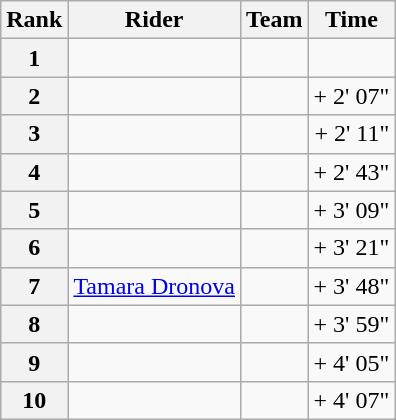<table class="wikitable">
<tr>
<th scope="col">Rank</th>
<th scope="col">Rider</th>
<th scope="col">Team</th>
<th scope="col">Time</th>
</tr>
<tr>
<th scope="row">1</th>
<td></td>
<td></td>
<td style="text-align:right;"></td>
</tr>
<tr>
<th scope="row">2</th>
<td></td>
<td></td>
<td style="text-align:right;">+ 2' 07"</td>
</tr>
<tr>
<th scope="row">3</th>
<td></td>
<td></td>
<td style="text-align:right;">+ 2' 11"</td>
</tr>
<tr>
<th scope="row">4</th>
<td></td>
<td></td>
<td style="text-align:right;">+ 2' 43"</td>
</tr>
<tr>
<th scope="row">5</th>
<td></td>
<td></td>
<td style="text-align:right;">+ 3' 09"</td>
</tr>
<tr>
<th>6</th>
<td></td>
<td></td>
<td style="text-align:right;">+ 3' 21"</td>
</tr>
<tr>
<th>7</th>
<td> <a href='#'>Tamara Dronova</a></td>
<td></td>
<td style="text-align:right;">+ 3' 48"</td>
</tr>
<tr>
<th>8</th>
<td></td>
<td></td>
<td style="text-align:right;">+ 3' 59"</td>
</tr>
<tr>
<th>9</th>
<td></td>
<td></td>
<td style="text-align:right;">+ 4' 05"</td>
</tr>
<tr>
<th>10</th>
<td></td>
<td></td>
<td style="text-align:right;">+ 4' 07"</td>
</tr>
</table>
